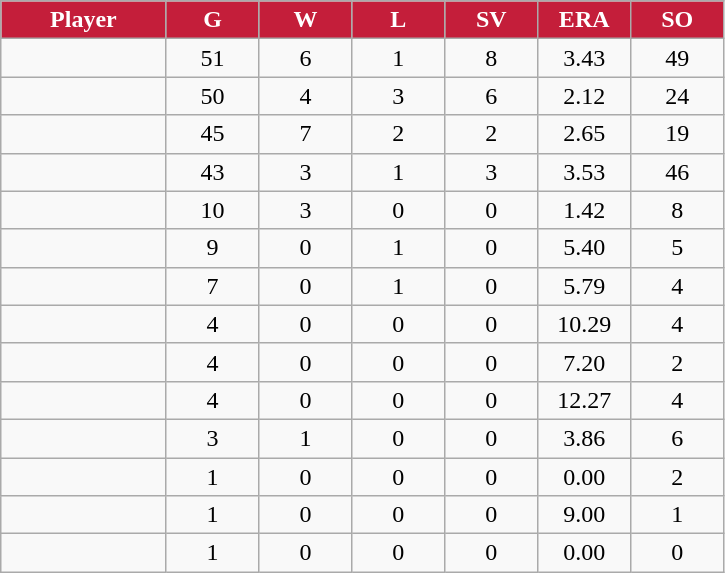<table class="wikitable sortable">
<tr>
<th style="background:#c41e3a;color:white;" width="16%">Player</th>
<th style="background:#c41e3a;color:white;" width="9%">G</th>
<th style="background:#c41e3a;color:white;" width="9%">W</th>
<th style="background:#c41e3a;color:white;" width="9%">L</th>
<th style="background:#c41e3a;color:white;" width="9%">SV</th>
<th style="background:#c41e3a;color:white;" width="9%">ERA</th>
<th style="background:#c41e3a;color:white;" width="9%">SO</th>
</tr>
<tr align="center">
<td></td>
<td>51</td>
<td>6</td>
<td>1</td>
<td>8</td>
<td>3.43</td>
<td>49</td>
</tr>
<tr align="center">
<td></td>
<td>50</td>
<td>4</td>
<td>3</td>
<td>6</td>
<td>2.12</td>
<td>24</td>
</tr>
<tr align="center">
<td></td>
<td>45</td>
<td>7</td>
<td>2</td>
<td>2</td>
<td>2.65</td>
<td>19</td>
</tr>
<tr align="center">
<td></td>
<td>43</td>
<td>3</td>
<td>1</td>
<td>3</td>
<td>3.53</td>
<td>46</td>
</tr>
<tr align="center">
<td></td>
<td>10</td>
<td>3</td>
<td>0</td>
<td>0</td>
<td>1.42</td>
<td>8</td>
</tr>
<tr align="center">
<td></td>
<td>9</td>
<td>0</td>
<td>1</td>
<td>0</td>
<td>5.40</td>
<td>5</td>
</tr>
<tr align="center">
<td></td>
<td>7</td>
<td>0</td>
<td>1</td>
<td>0</td>
<td>5.79</td>
<td>4</td>
</tr>
<tr align="center">
<td></td>
<td>4</td>
<td>0</td>
<td>0</td>
<td>0</td>
<td>10.29</td>
<td>4</td>
</tr>
<tr align="center">
<td></td>
<td>4</td>
<td>0</td>
<td>0</td>
<td>0</td>
<td>7.20</td>
<td>2</td>
</tr>
<tr align="center">
<td></td>
<td>4</td>
<td>0</td>
<td>0</td>
<td>0</td>
<td>12.27</td>
<td>4</td>
</tr>
<tr align="center">
<td></td>
<td>3</td>
<td>1</td>
<td>0</td>
<td>0</td>
<td>3.86</td>
<td>6</td>
</tr>
<tr align="center">
<td></td>
<td>1</td>
<td>0</td>
<td>0</td>
<td>0</td>
<td>0.00</td>
<td>2</td>
</tr>
<tr align="center">
<td></td>
<td>1</td>
<td>0</td>
<td>0</td>
<td>0</td>
<td>9.00</td>
<td>1</td>
</tr>
<tr align="center">
<td></td>
<td>1</td>
<td>0</td>
<td>0</td>
<td>0</td>
<td>0.00</td>
<td>0</td>
</tr>
</table>
